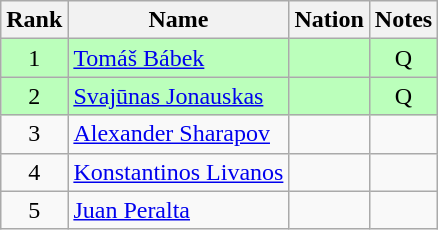<table class="wikitable sortable" style="text-align:center">
<tr>
<th>Rank</th>
<th>Name</th>
<th>Nation</th>
<th>Notes</th>
</tr>
<tr bgcolor=bbffbb>
<td>1</td>
<td align=left><a href='#'>Tomáš Bábek</a></td>
<td align=left></td>
<td>Q</td>
</tr>
<tr bgcolor=bbffbb>
<td>2</td>
<td align=left><a href='#'>Svajūnas Jonauskas</a></td>
<td align=left></td>
<td>Q</td>
</tr>
<tr>
<td>3</td>
<td align=left><a href='#'>Alexander Sharapov</a></td>
<td align=left></td>
<td></td>
</tr>
<tr>
<td>4</td>
<td align=left><a href='#'>Konstantinos Livanos</a></td>
<td align=left></td>
<td></td>
</tr>
<tr>
<td>5</td>
<td align=left><a href='#'>Juan Peralta</a></td>
<td align=left></td>
<td></td>
</tr>
</table>
